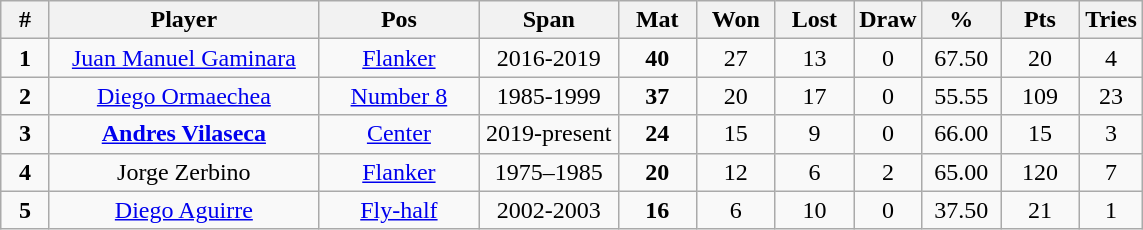<table class="wikitable" style="font-size:100%; text-align:center;">
<tr>
<th style="width:25px;">#</th>
<th style="width:172px;">Player</th>
<th style="width:100px;">Pos</th>
<th style="width:85px;">Span</th>
<th style="width:45px;">Mat</th>
<th style="width:45px;">Won</th>
<th style="width:45px;">Lost</th>
<th style="width:35px;">Draw</th>
<th style="width:45px;">%</th>
<th style="width:45px;">Pts</th>
<th style="width:35px;">Tries</th>
</tr>
<tr>
<td><strong>1</strong></td>
<td><a href='#'>Juan Manuel Gaminara</a></td>
<td><a href='#'>Flanker</a></td>
<td>2016-2019</td>
<td><strong>40</strong></td>
<td>27</td>
<td>13</td>
<td>0</td>
<td>67.50</td>
<td>20</td>
<td>4</td>
</tr>
<tr>
<td><strong>2</strong></td>
<td><a href='#'>Diego Ormaechea</a></td>
<td><a href='#'>Number 8</a></td>
<td>1985-1999</td>
<td><strong>37</strong></td>
<td>20</td>
<td>17</td>
<td>0</td>
<td>55.55</td>
<td>109</td>
<td>23</td>
</tr>
<tr>
<td><strong>3</strong></td>
<td><strong><a href='#'>Andres Vilaseca</a></strong></td>
<td><a href='#'>Center</a></td>
<td>2019-present</td>
<td><strong>24</strong></td>
<td>15</td>
<td>9</td>
<td>0</td>
<td>66.00</td>
<td>15</td>
<td>3</td>
</tr>
<tr>
<td><strong>4</strong></td>
<td>Jorge Zerbino</td>
<td><a href='#'>Flanker</a></td>
<td>1975–1985</td>
<td><strong>20</strong></td>
<td>12</td>
<td>6</td>
<td>2</td>
<td>65.00</td>
<td>120</td>
<td>7</td>
</tr>
<tr>
<td><strong>5</strong></td>
<td><a href='#'>Diego Aguirre</a></td>
<td><a href='#'>Fly-half</a></td>
<td>2002-2003</td>
<td><strong>16</strong></td>
<td>6</td>
<td>10</td>
<td>0</td>
<td>37.50</td>
<td>21</td>
<td>1</td>
</tr>
</table>
